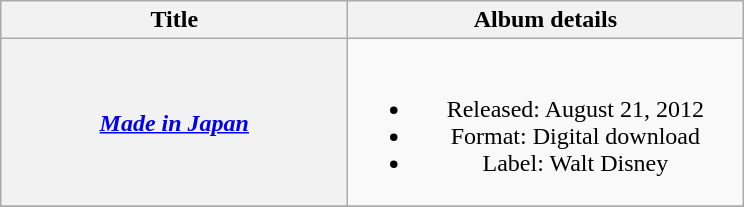<table class="wikitable plainrowheaders" style="text-align:center;">
<tr>
<th scope="col" style="width:14em;">Title</th>
<th scope="col" style="width:16em;">Album details</th>
</tr>
<tr>
<th scope="row"><em><a href='#'>Made in Japan</a></em></th>
<td><br><ul><li>Released: August 21, 2012</li><li>Format: Digital download</li><li>Label: Walt Disney</li></ul></td>
</tr>
<tr>
</tr>
</table>
